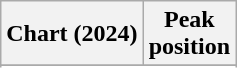<table class="wikitable sortable plainrowheaders" style="text-align:center">
<tr>
<th scope="col">Chart (2024)</th>
<th scope="col">Peak<br>position</th>
</tr>
<tr>
</tr>
<tr>
</tr>
<tr>
</tr>
<tr>
</tr>
<tr>
</tr>
</table>
